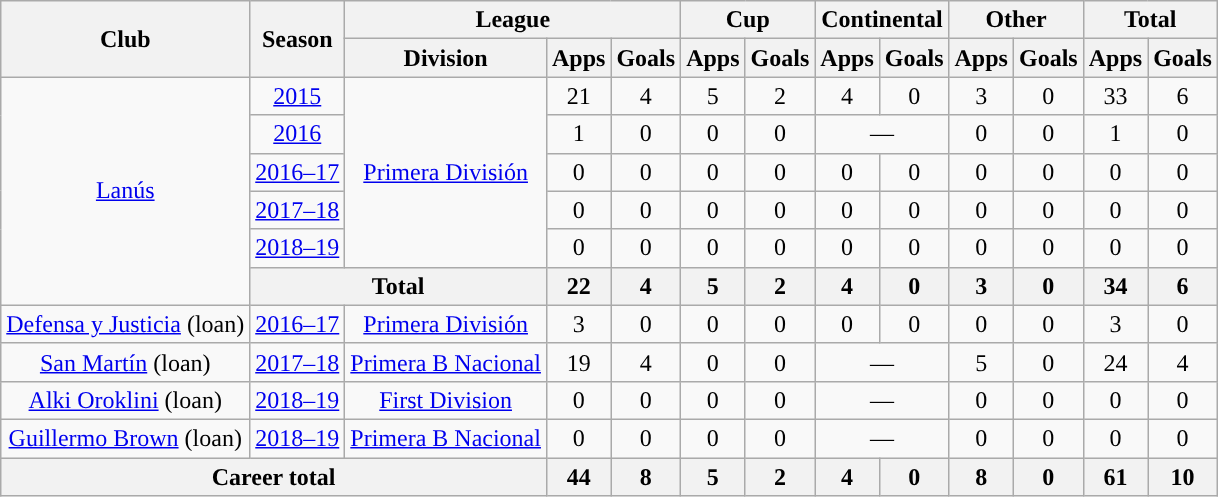<table class="wikitable" style="text-align:center">
<tr>
<th rowspan="2">Club</th>
<th rowspan="2">Season</th>
<th colspan="3">League</th>
<th colspan="2">Cup</th>
<th colspan="2">Continental</th>
<th colspan="2">Other</th>
<th colspan="2">Total</th>
</tr>
<tr>
<th>Division</th>
<th>Apps</th>
<th>Goals</th>
<th>Apps</th>
<th>Goals</th>
<th>Apps</th>
<th>Goals</th>
<th>Apps</th>
<th>Goals</th>
<th>Apps</th>
<th>Goals</th>
</tr>
<tr>
<td rowspan="6"><a href='#'>Lanús</a></td>
<td><a href='#'>2015</a></td>
<td rowspan="5"><a href='#'>Primera División</a></td>
<td>21</td>
<td>4</td>
<td>5</td>
<td>2</td>
<td>4</td>
<td>0</td>
<td>3</td>
<td>0</td>
<td>33</td>
<td>6</td>
</tr>
<tr>
<td><a href='#'>2016</a></td>
<td>1</td>
<td>0</td>
<td>0</td>
<td>0</td>
<td colspan="2">—</td>
<td>0</td>
<td>0</td>
<td>1</td>
<td>0</td>
</tr>
<tr>
<td><a href='#'>2016–17</a></td>
<td>0</td>
<td>0</td>
<td>0</td>
<td>0</td>
<td>0</td>
<td>0</td>
<td>0</td>
<td>0</td>
<td>0</td>
<td>0</td>
</tr>
<tr>
<td><a href='#'>2017–18</a></td>
<td>0</td>
<td>0</td>
<td>0</td>
<td>0</td>
<td>0</td>
<td>0</td>
<td>0</td>
<td>0</td>
<td>0</td>
<td>0</td>
</tr>
<tr>
<td><a href='#'>2018–19</a></td>
<td>0</td>
<td>0</td>
<td>0</td>
<td>0</td>
<td>0</td>
<td>0</td>
<td>0</td>
<td>0</td>
<td>0</td>
<td>0</td>
</tr>
<tr>
<th colspan="2">Total</th>
<th>22</th>
<th>4</th>
<th>5</th>
<th>2</th>
<th>4</th>
<th>0</th>
<th>3</th>
<th>0</th>
<th>34</th>
<th>6</th>
</tr>
<tr>
<td rowspan="1"><a href='#'>Defensa y Justicia</a> (loan)</td>
<td><a href='#'>2016–17</a></td>
<td rowspan="1"><a href='#'>Primera División</a></td>
<td>3</td>
<td>0</td>
<td>0</td>
<td>0</td>
<td>0</td>
<td>0</td>
<td>0</td>
<td>0</td>
<td>3</td>
<td>0</td>
</tr>
<tr>
<td rowspan="1"><a href='#'>San Martín</a> (loan)</td>
<td><a href='#'>2017–18</a></td>
<td rowspan="1"><a href='#'>Primera B Nacional</a></td>
<td>19</td>
<td>4</td>
<td>0</td>
<td>0</td>
<td colspan="2">—</td>
<td>5</td>
<td>0</td>
<td>24</td>
<td>4</td>
</tr>
<tr>
<td rowspan="1"><a href='#'>Alki Oroklini</a> (loan)</td>
<td><a href='#'>2018–19</a></td>
<td rowspan="1"><a href='#'>First Division</a></td>
<td>0</td>
<td>0</td>
<td>0</td>
<td>0</td>
<td colspan="2">—</td>
<td>0</td>
<td>0</td>
<td>0</td>
<td>0</td>
</tr>
<tr>
<td rowspan="1"><a href='#'>Guillermo Brown</a> (loan)</td>
<td><a href='#'>2018–19</a></td>
<td rowspan="1"><a href='#'>Primera B Nacional</a></td>
<td>0</td>
<td>0</td>
<td>0</td>
<td>0</td>
<td colspan="2">—</td>
<td>0</td>
<td>0</td>
<td>0</td>
<td>0</td>
</tr>
<tr>
<th colspan="3">Career total</th>
<th>44</th>
<th>8</th>
<th>5</th>
<th>2</th>
<th>4</th>
<th>0</th>
<th>8</th>
<th>0</th>
<th>61</th>
<th>10</th>
</tr>
</table>
